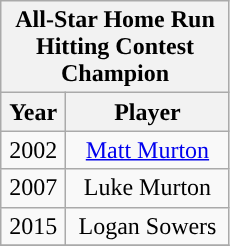<table class="wikitable" style="display: inline-table; margin-right: 20px; text-align:center">
<tr>
<th scope="col" colspan="2" style="width: 145px;">All-Star Home Run Hitting Contest Champion</th>
</tr>
<tr>
<th scope="col">Year</th>
<th scope="col">Player</th>
</tr>
<tr>
<td>2002</td>
<td><a href='#'>Matt Murton</a></td>
</tr>
<tr>
<td>2007</td>
<td>Luke Murton</td>
</tr>
<tr>
<td>2015</td>
<td>Logan Sowers</td>
</tr>
<tr>
</tr>
</table>
